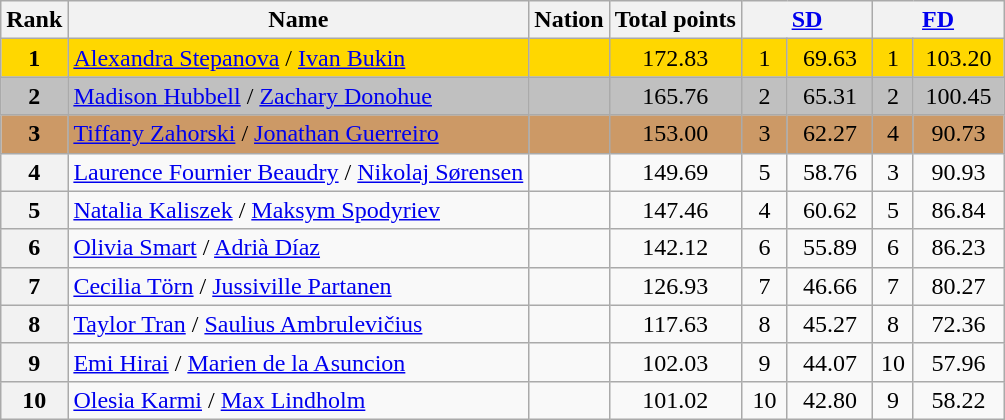<table class="wikitable sortable">
<tr>
<th>Rank</th>
<th>Name</th>
<th>Nation</th>
<th>Total points</th>
<th colspan="2" width="80px"><a href='#'>SD</a></th>
<th colspan="2" width="80px"><a href='#'>FD</a></th>
</tr>
<tr bgcolor="gold">
<td align="center"><strong>1</strong></td>
<td><a href='#'>Alexandra Stepanova</a> / <a href='#'>Ivan Bukin</a></td>
<td></td>
<td align="center">172.83</td>
<td align="center">1</td>
<td align="center">69.63</td>
<td align="center">1</td>
<td align="center">103.20</td>
</tr>
<tr bgcolor="silver">
<td align="center"><strong>2</strong></td>
<td><a href='#'>Madison Hubbell</a> / <a href='#'>Zachary Donohue</a></td>
<td></td>
<td align="center">165.76</td>
<td align="center">2</td>
<td align="center">65.31</td>
<td align="center">2</td>
<td align="center">100.45</td>
</tr>
<tr bgcolor="cc9966">
<td align="center"><strong>3</strong></td>
<td><a href='#'>Tiffany Zahorski</a> / <a href='#'>Jonathan Guerreiro</a></td>
<td></td>
<td align="center">153.00</td>
<td align="center">3</td>
<td align="center">62.27</td>
<td align="center">4</td>
<td align="center">90.73</td>
</tr>
<tr>
<th>4</th>
<td><a href='#'>Laurence Fournier Beaudry</a> / <a href='#'>Nikolaj Sørensen</a></td>
<td></td>
<td align="center">149.69</td>
<td align="center">5</td>
<td align="center">58.76</td>
<td align="center">3</td>
<td align="center">90.93</td>
</tr>
<tr>
<th>5</th>
<td><a href='#'>Natalia Kaliszek</a> / <a href='#'>Maksym Spodyriev</a></td>
<td></td>
<td align="center">147.46</td>
<td align="center">4</td>
<td align="center">60.62</td>
<td align="center">5</td>
<td align="center">86.84</td>
</tr>
<tr>
<th>6</th>
<td><a href='#'>Olivia Smart</a> / <a href='#'>Adrià Díaz</a></td>
<td></td>
<td align="center">142.12</td>
<td align="center">6</td>
<td align="center">55.89</td>
<td align="center">6</td>
<td align="center">86.23</td>
</tr>
<tr>
<th>7</th>
<td><a href='#'>Cecilia Törn</a> / <a href='#'>Jussiville Partanen</a></td>
<td></td>
<td align="center">126.93</td>
<td align="center">7</td>
<td align="center">46.66</td>
<td align="center">7</td>
<td align="center">80.27</td>
</tr>
<tr>
<th>8</th>
<td><a href='#'>Taylor Tran</a> / <a href='#'>Saulius Ambrulevičius</a></td>
<td></td>
<td align="center">117.63</td>
<td align="center">8</td>
<td align="center">45.27</td>
<td align="center">8</td>
<td align="center">72.36</td>
</tr>
<tr>
<th>9</th>
<td><a href='#'>Emi Hirai</a> / <a href='#'>Marien de la Asuncion</a></td>
<td></td>
<td align="center">102.03</td>
<td align="center">9</td>
<td align="center">44.07</td>
<td align="center">10</td>
<td align="center">57.96</td>
</tr>
<tr>
<th>10</th>
<td><a href='#'>Olesia Karmi</a> / <a href='#'>Max Lindholm</a></td>
<td></td>
<td align="center">101.02</td>
<td align="center">10</td>
<td align="center">42.80</td>
<td align="center">9</td>
<td align="center">58.22</td>
</tr>
</table>
